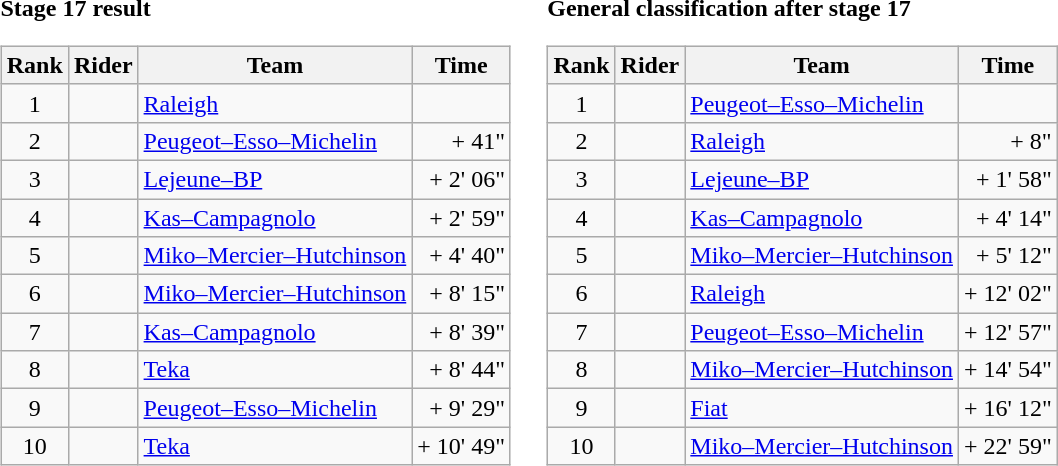<table>
<tr>
<td><strong>Stage 17 result</strong><br><table class="wikitable">
<tr>
<th scope="col">Rank</th>
<th scope="col">Rider</th>
<th scope="col">Team</th>
<th scope="col">Time</th>
</tr>
<tr>
<td style="text-align:center;">1</td>
<td></td>
<td><a href='#'>Raleigh</a></td>
<td style="text-align:right;"></td>
</tr>
<tr>
<td style="text-align:center;">2</td>
<td></td>
<td><a href='#'>Peugeot–Esso–Michelin</a></td>
<td style="text-align:right;">+ 41"</td>
</tr>
<tr>
<td style="text-align:center;">3</td>
<td></td>
<td><a href='#'>Lejeune–BP</a></td>
<td style="text-align:right;">+ 2' 06"</td>
</tr>
<tr>
<td style="text-align:center;">4</td>
<td></td>
<td><a href='#'>Kas–Campagnolo</a></td>
<td style="text-align:right;">+ 2' 59"</td>
</tr>
<tr>
<td style="text-align:center;">5</td>
<td></td>
<td><a href='#'>Miko–Mercier–Hutchinson</a></td>
<td style="text-align:right;">+ 4' 40"</td>
</tr>
<tr>
<td style="text-align:center;">6</td>
<td></td>
<td><a href='#'>Miko–Mercier–Hutchinson</a></td>
<td style="text-align:right;">+ 8' 15"</td>
</tr>
<tr>
<td style="text-align:center;">7</td>
<td></td>
<td><a href='#'>Kas–Campagnolo</a></td>
<td style="text-align:right;">+ 8' 39"</td>
</tr>
<tr>
<td style="text-align:center;">8</td>
<td></td>
<td><a href='#'>Teka</a></td>
<td style="text-align:right;">+ 8' 44"</td>
</tr>
<tr>
<td style="text-align:center;">9</td>
<td></td>
<td><a href='#'>Peugeot–Esso–Michelin</a></td>
<td style="text-align:right;">+ 9' 29"</td>
</tr>
<tr>
<td style="text-align:center;">10</td>
<td></td>
<td><a href='#'>Teka</a></td>
<td style="text-align:right;">+ 10' 49"</td>
</tr>
</table>
</td>
<td></td>
<td><strong>General classification after stage 17</strong><br><table class="wikitable">
<tr>
<th scope="col">Rank</th>
<th scope="col">Rider</th>
<th scope="col">Team</th>
<th scope="col">Time</th>
</tr>
<tr>
<td style="text-align:center;">1</td>
<td> </td>
<td><a href='#'>Peugeot–Esso–Michelin</a></td>
<td style="text-align:right;"></td>
</tr>
<tr>
<td style="text-align:center;">2</td>
<td></td>
<td><a href='#'>Raleigh</a></td>
<td style="text-align:right;">+ 8"</td>
</tr>
<tr>
<td style="text-align:center;">3</td>
<td></td>
<td><a href='#'>Lejeune–BP</a></td>
<td style="text-align:right;">+ 1' 58"</td>
</tr>
<tr>
<td style="text-align:center;">4</td>
<td></td>
<td><a href='#'>Kas–Campagnolo</a></td>
<td style="text-align:right;">+ 4' 14"</td>
</tr>
<tr>
<td style="text-align:center;">5</td>
<td></td>
<td><a href='#'>Miko–Mercier–Hutchinson</a></td>
<td style="text-align:right;">+ 5' 12"</td>
</tr>
<tr>
<td style="text-align:center;">6</td>
<td></td>
<td><a href='#'>Raleigh</a></td>
<td style="text-align:right;">+ 12' 02"</td>
</tr>
<tr>
<td style="text-align:center;">7</td>
<td></td>
<td><a href='#'>Peugeot–Esso–Michelin</a></td>
<td style="text-align:right;">+ 12' 57"</td>
</tr>
<tr>
<td style="text-align:center;">8</td>
<td></td>
<td><a href='#'>Miko–Mercier–Hutchinson</a></td>
<td style="text-align:right;">+ 14' 54"</td>
</tr>
<tr>
<td style="text-align:center;">9</td>
<td></td>
<td><a href='#'>Fiat</a></td>
<td style="text-align:right;">+ 16' 12"</td>
</tr>
<tr>
<td style="text-align:center;">10</td>
<td></td>
<td><a href='#'>Miko–Mercier–Hutchinson</a></td>
<td style="text-align:right;">+ 22' 59"</td>
</tr>
</table>
</td>
</tr>
</table>
